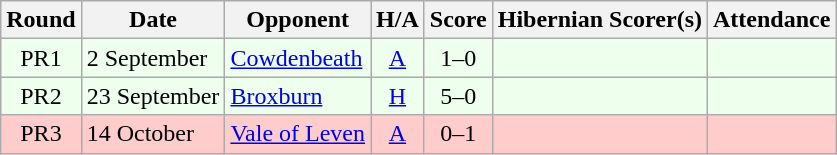<table class="wikitable" style="text-align:center">
<tr>
<th>Round</th>
<th>Date</th>
<th>Opponent</th>
<th>H/A</th>
<th>Score</th>
<th>Hibernian Scorer(s)</th>
<th>Attendance</th>
</tr>
<tr bgcolor=#EEFFEE>
<td>PR1</td>
<td align=left>2 September</td>
<td align=left><a href='#'>Cowdenbeath</a></td>
<td><a href='#'>A</a></td>
<td>1–0</td>
<td align=left></td>
<td></td>
</tr>
<tr bgcolor=#EEFFEE>
<td>PR2</td>
<td align=left>23 September</td>
<td align=left><a href='#'>Broxburn</a></td>
<td><a href='#'>H</a></td>
<td>5–0</td>
<td align=left></td>
<td></td>
</tr>
<tr bgcolor=#FFCCCC>
<td>PR3</td>
<td align=left>14 October</td>
<td align=left><a href='#'>Vale of Leven</a></td>
<td><a href='#'>A</a></td>
<td>0–1</td>
<td align=left></td>
<td></td>
</tr>
</table>
